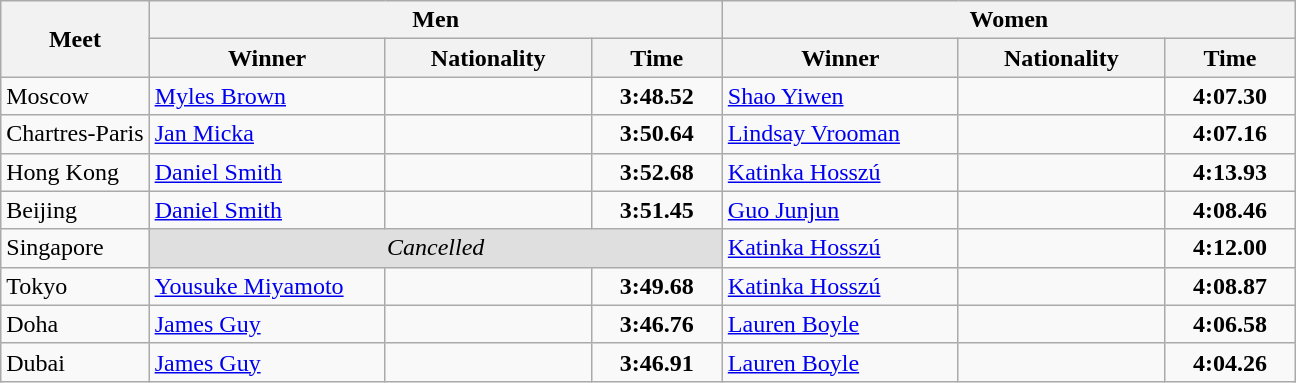<table class="wikitable">
<tr>
<th rowspan="2">Meet</th>
<th colspan="3">Men</th>
<th colspan="3">Women</th>
</tr>
<tr>
<th width=150>Winner</th>
<th width=130>Nationality</th>
<th width=80>Time</th>
<th width=150>Winner</th>
<th width=130>Nationality</th>
<th width=80>Time</th>
</tr>
<tr>
<td>Moscow</td>
<td><a href='#'>Myles Brown</a></td>
<td></td>
<td align=center><strong>3:48.52</strong></td>
<td><a href='#'>Shao Yiwen</a></td>
<td></td>
<td align=center><strong>4:07.30</strong></td>
</tr>
<tr>
<td>Chartres-Paris</td>
<td><a href='#'>Jan Micka</a></td>
<td></td>
<td align=center><strong>3:50.64</strong></td>
<td><a href='#'>Lindsay Vrooman</a></td>
<td></td>
<td align=center><strong>4:07.16</strong></td>
</tr>
<tr>
<td>Hong Kong</td>
<td><a href='#'>Daniel Smith</a></td>
<td></td>
<td align=center><strong>3:52.68</strong></td>
<td><a href='#'>Katinka Hosszú</a></td>
<td></td>
<td align=center><strong>4:13.93</strong></td>
</tr>
<tr>
<td>Beijing</td>
<td><a href='#'>Daniel Smith</a></td>
<td></td>
<td align=center><strong>3:51.45</strong></td>
<td><a href='#'>Guo Junjun</a></td>
<td></td>
<td align=center><strong>4:08.46</strong></td>
</tr>
<tr>
<td>Singapore</td>
<td colspan=3 align=center style="background:#dfdfdf"><em>Cancelled</em></td>
<td><a href='#'>Katinka Hosszú</a></td>
<td></td>
<td align=center><strong>4:12.00</strong></td>
</tr>
<tr>
<td>Tokyo</td>
<td><a href='#'>Yousuke Miyamoto</a></td>
<td></td>
<td align=center><strong>3:49.68</strong></td>
<td><a href='#'>Katinka Hosszú</a></td>
<td></td>
<td align=center><strong>4:08.87</strong></td>
</tr>
<tr>
<td>Doha</td>
<td><a href='#'>James Guy</a></td>
<td></td>
<td align=center><strong>3:46.76</strong></td>
<td><a href='#'>Lauren Boyle</a></td>
<td></td>
<td align=center><strong>4:06.58</strong></td>
</tr>
<tr>
<td>Dubai</td>
<td><a href='#'>James Guy</a></td>
<td></td>
<td align=center><strong>3:46.91</strong></td>
<td><a href='#'>Lauren Boyle</a></td>
<td></td>
<td align=center><strong>4:04.26</strong></td>
</tr>
</table>
